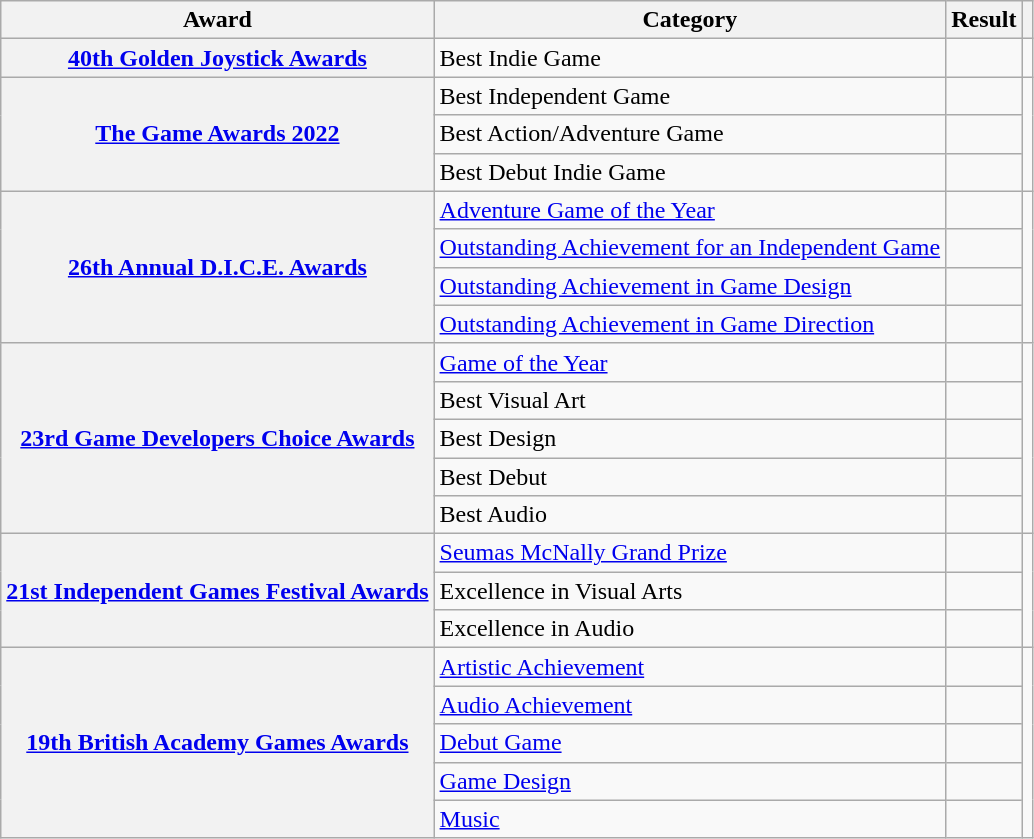<table class="wikitable sortable plainrowheaders">
<tr>
<th scope=col>Award</th>
<th scope=col>Category</th>
<th scope=col>Result</th>
<th scope=col class="unsortable"></th>
</tr>
<tr>
<th scope=row><a href='#'>40th Golden Joystick Awards</a></th>
<td>Best Indie Game</td>
<td></td>
<td style="text-align:center;"></td>
</tr>
<tr>
<th scope=rowgroup rowspan="3"><a href='#'>The Game Awards 2022</a></th>
<td>Best Independent Game</td>
<td></td>
<td style="text-align:center;" rowspan="3"></td>
</tr>
<tr>
<td>Best Action/Adventure Game</td>
<td></td>
</tr>
<tr>
<td>Best Debut Indie Game</td>
<td></td>
</tr>
<tr>
<th scope=rowgroup rowspan="4"><a href='#'>26th Annual D.I.C.E. Awards</a></th>
<td><a href='#'>Adventure Game of the Year</a></td>
<td></td>
<td style="text-align:center;" rowspan="4"></td>
</tr>
<tr>
<td><a href='#'>Outstanding Achievement for an Independent Game</a></td>
<td></td>
</tr>
<tr>
<td><a href='#'>Outstanding Achievement in Game Design</a></td>
<td></td>
</tr>
<tr>
<td><a href='#'>Outstanding Achievement in Game Direction</a></td>
<td></td>
</tr>
<tr>
<th scope=rowgroup rowspan="5"><a href='#'>23rd Game Developers Choice Awards</a></th>
<td><a href='#'>Game of the Year</a></td>
<td></td>
<td style="text-align:center;" rowspan="5"></td>
</tr>
<tr>
<td>Best Visual Art</td>
<td></td>
</tr>
<tr>
<td>Best Design</td>
<td></td>
</tr>
<tr>
<td>Best Debut</td>
<td></td>
</tr>
<tr>
<td>Best Audio</td>
<td></td>
</tr>
<tr>
<th scope=rowgroup rowspan="3"><a href='#'>21st Independent Games Festival Awards</a></th>
<td><a href='#'>Seumas McNally Grand Prize</a></td>
<td></td>
<td style="text-align:center;" rowspan="3"></td>
</tr>
<tr>
<td>Excellence in Visual Arts</td>
<td></td>
</tr>
<tr>
<td>Excellence in Audio</td>
<td></td>
</tr>
<tr>
<th scope=rowgroup rowspan="5"><a href='#'>19th British Academy Games Awards</a></th>
<td><a href='#'>Artistic Achievement</a></td>
<td></td>
<td style="text-align:center;" rowspan="5"></td>
</tr>
<tr>
<td><a href='#'>Audio Achievement</a></td>
<td></td>
</tr>
<tr>
<td><a href='#'>Debut Game</a></td>
<td></td>
</tr>
<tr>
<td><a href='#'>Game Design</a></td>
<td></td>
</tr>
<tr>
<td><a href='#'>Music</a></td>
<td></td>
</tr>
</table>
